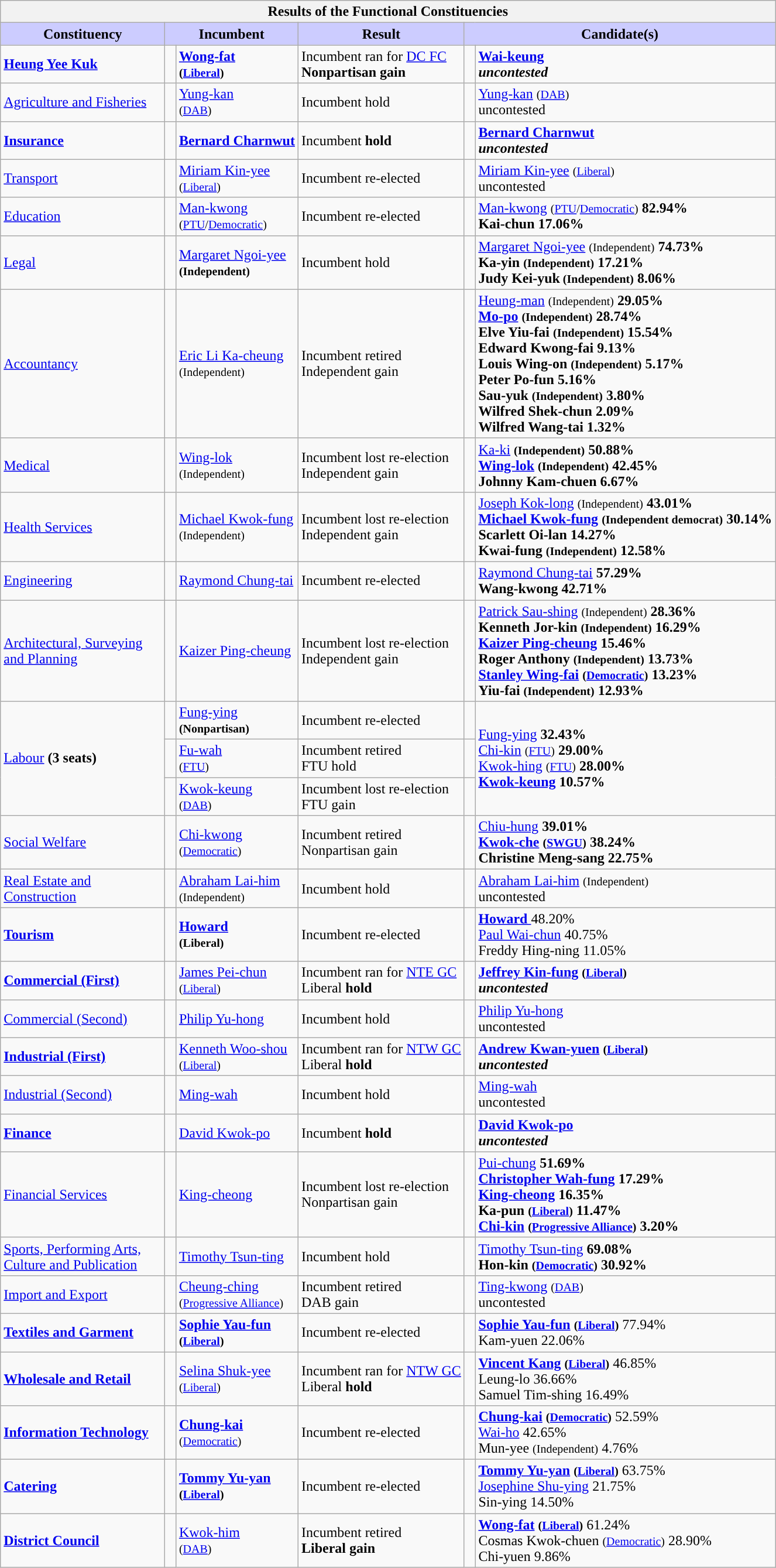<table class="wikitable mw-collapsible">
<tr>
<th colspan=6>Results of the Functional Constituencies</th>
</tr>
<tr style="text-align:center; background:#ccf; font-weight:bold; vertical-align:bottom;">
<td width=180px>Constituency</td>
<td colspan=2>Incumbent</td>
<td>Result</td>
<td colspan=2>Candidate(s)</td>
</tr>
<tr>
<td><strong><a href='#'>Heung Yee Kuk</a></strong></td>
<td width=5px style="background-color: "></td>
<td><strong><a href='#'> Wong-fat</a><br><small>(<a href='#'>Liberal</a>)</small></strong></td>
<td>Incumbent ran for <a href='#'>DC FC</a><br><strong>Nonpartisan gain</strong></td>
<td width=5px style="background-color: "></td>
<td><strong><a href='#'> Wai-keung</a> <br><em>uncontested<strong><em></td>
</tr>
<tr>
<td></strong><a href='#'>Agriculture and Fisheries</a><strong></td>
<td style="background-color:"></td>
<td></strong><a href='#'> Yung-kan</a><br><small>(<a href='#'>DAB</a>)</small><strong></td>
<td>Incumbent </strong>hold<strong></td>
<td style="background-color:"></td>
<td></strong><a href='#'> Yung-kan</a> <small>(<a href='#'>DAB</a>)</small><br></em>uncontested</em></strong></td>
</tr>
<tr>
<td><strong><a href='#'>Insurance</a></strong></td>
<td style="background-color:"></td>
<td><strong><a href='#'>Bernard Charnwut </a></strong></td>
<td>Incumbent <strong>hold</strong></td>
<td style="background-color:"></td>
<td><strong><a href='#'>Bernard Charnwut </a><br><em>uncontested<strong><em></td>
</tr>
<tr>
<td></strong><a href='#'>Transport</a><strong></td>
<td style="background-color:"></td>
<td></strong><a href='#'>Miriam  Kin-yee</a><br><small>(<a href='#'>Liberal</a>)</small><strong></td>
<td>Incumbent re-elected</td>
<td style="background-color:"></td>
<td></strong><a href='#'>Miriam  Kin-yee</a> <small>(<a href='#'>Liberal</a>)</small><strong><br></em></strong>uncontested<strong><em></td>
</tr>
<tr>
<td></strong><a href='#'>Education</a><strong></td>
<td style="background-color:"></td>
<td></strong><a href='#'> Man-kwong</a><br><small>(<a href='#'>PTU</a>/<a href='#'>Democratic</a>)</small><strong></td>
<td>Incumbent re-elected</td>
<td style="background-color:"></td>
<td></strong><a href='#'> Man-kwong</a> <small>(<a href='#'>PTU</a>/<a href='#'>Democratic</a>)</small><strong> 82.94%<br> Kai-chun 17.06%</td>
</tr>
<tr>
<td></strong><a href='#'>Legal</a><strong></td>
<td style="background-color:"></td>
<td></strong><a href='#'>Margaret  Ngoi-yee</a><strong><br><small>(Independent)</small></td>
<td>Incumbent </strong>hold<strong></td>
<td style="background-color:"></td>
<td></strong><a href='#'>Margaret  Ngoi-yee</a> <small>(Independent)</small><strong> 74.73%<br> Ka-yin <small>(Independent)</small> 17.21%<br>Judy  Kei-yuk<small> (Independent)</small> 8.06%</td>
</tr>
<tr>
<td></strong><a href='#'>Accountancy</a><strong></td>
<td style="background-color:"></td>
<td><a href='#'>Eric Li Ka-cheung</a><br><small>(Independent)</small></td>
<td>Incumbent retired<br></strong>Independent gain<strong></td>
<td style="background-color:"></td>
<td></strong><a href='#'> Heung-man</a> <small>(Independent)</small><strong> 29.05%<br><a href='#'> Mo-po</a> <small>(Independent)</small> 28.74%<br>Elve  Yiu-fai <small>(Independent)</small> 15.54%<br>Edward  Kwong-fai 9.13%<br>Louis  Wing-on <small>(Independent)</small> 5.17%<br>Peter  Po-fun 5.16%<br> Sau-yuk <small>(Independent)</small> 3.80%<br>Wilfred  Shek-chun 2.09%<br>Wilfred  Wang-tai 1.32%</td>
</tr>
<tr>
<td></strong><a href='#'>Medical</a><strong></td>
<td style="background-color:"></td>
<td><a href='#'> Wing-lok</a><br><small>(Independent)</small></td>
<td>Incumbent lost re-election<br></strong>Independent gain<strong></td>
<td style="background-color:"></td>
<td></strong><a href='#'> Ka-ki</a><strong> <small>(Independent)</small> 50.88%<br><a href='#'> Wing-lok</a> <small>(Independent)</small> 42.45%<br>Johnny  Kam-chuen 6.67%</td>
</tr>
<tr>
<td></strong><a href='#'>Health Services</a><strong></td>
<td style="background-color:"></td>
<td><a href='#'>Michael  Kwok-fung</a><br><small>(Independent)</small></td>
<td>Incumbent lost re-election<br></strong>Independent gain<strong></td>
<td style="background-color:"></td>
<td></strong><a href='#'>Joseph  Kok-long</a> <small>(Independent)</small><strong> 43.01%<br><a href='#'>Michael  Kwok-fung</a> <small>(Independent democrat)</small> 30.14%<br>Scarlett  Oi-lan 14.27%<br> Kwai-fung <small>(Independent)</small> 12.58%</td>
</tr>
<tr>
<td></strong><a href='#'>Engineering</a><strong></td>
<td style="background-color:"></td>
<td></strong><a href='#'>Raymond  Chung-tai</a><strong><br><small></small></td>
<td>Incumbent re-elected</td>
<td style="background-color:"></td>
<td></strong><a href='#'>Raymond  Chung-tai</a><strong> 57.29%<br> Wang-kwong 42.71%</td>
</tr>
<tr>
<td></strong><a href='#'>Architectural, Surveying and Planning</a><strong></td>
<td style="background-color:"></td>
<td><a href='#'>Kaizer  Ping-cheung</a></td>
<td>Incumbent lost re-election<br></strong>Independent gain<strong></td>
<td style="background-color:"></td>
<td></strong><a href='#'>Patrick  Sau-shing</a> <small>(Independent)</small><strong> 28.36%<br>Kenneth  Jor-kin <small>(Independent)</small> 16.29%<br><a href='#'>Kaizer  Ping-cheung</a> 15.46%<br>Roger Anthony  <small>(Independent)</small> 13.73%<br><a href='#'>Stanley  Wing-fai</a> <small>(<a href='#'>Democratic</a>)</small> 13.23%<br> Yiu-fai <small>(Independent)</small> 12.93%</td>
</tr>
<tr>
<td rowspan=3></strong><a href='#'>Labour</a><strong> (3 seats)</td>
<td style="background-color:"></td>
<td></strong><a href='#'> Fung-ying</a><strong> <br><small>(Nonpartisan)</small></td>
<td>Incumbent re-elected</td>
<td style="background-color:"></td>
<td rowspan=3></strong><a href='#'> Fung-ying</a><strong> 32.43%<br></strong><a href='#'> Chi-kin</a> <small>(<a href='#'>FTU</a>)</small><strong> 29.00%<br></strong><a href='#'> Kwok-hing</a> <small>(<a href='#'>FTU</a>)</small><strong> 28.00%<br><a href='#'> Kwok-keung</a>  10.57%</td>
</tr>
<tr>
<td style="background-color:"></td>
<td><a href='#'> Fu-wah</a> <br><small>(<a href='#'>FTU</a>)</small></td>
<td>Incumbent retired<br>FTU </strong>hold<strong></td>
<td style="background-color:"></td>
</tr>
<tr>
<td style="background-color:"></td>
<td><a href='#'> Kwok-keung</a> <br><small>(<a href='#'>DAB</a>)</small></td>
<td>Incumbent lost re-election<br></strong>FTU gain<strong></td>
<td style="background-color:"></td>
</tr>
<tr>
<td></strong><a href='#'>Social Welfare</a><strong></td>
<td style="background-color:"></td>
<td><a href='#'> Chi-kwong</a><br><small>(<a href='#'>Democratic</a>)</small></td>
<td>Incumbent retired<br></strong>Nonpartisan gain<strong></td>
<td style="background-color:"></td>
<td></strong><a href='#'> Chiu-hung</a><strong> 39.01%<br> <a href='#'> Kwok-che</a> <small>(<a href='#'>SWGU</a>)</small> 38.24%<br>Christine  Meng-sang 22.75%</td>
</tr>
<tr>
<td></strong><a href='#'>Real Estate and Construction</a><strong></td>
<td style="background-color:"></td>
<td></strong><a href='#'>Abraham  Lai-him</a><br><small>(Independent)</small><strong></td>
<td>Incumbent </strong>hold<strong></td>
<td style="background-color:"></td>
<td></strong><a href='#'>Abraham  Lai-him</a> <small>(Independent)</small><br></em>uncontested</em></strong></td>
</tr>
<tr>
<td><strong><a href='#'>Tourism</a></strong></td>
<td style="background-color:"></td>
<td><strong><a href='#'>Howard </a><br><small>(Liberal)</small></strong></td>
<td>Incumbent re-elected</td>
<td style="background-color:"></td>
<td><strong><a href='#'>Howard </a> </strong>48.20%<br><a href='#'>Paul  Wai-chun</a> 40.75%<br>Freddy  Hing-ning 11.05%</td>
</tr>
<tr>
<td><strong><a href='#'>Commercial (First)</a></strong></td>
<td style="background-color:"></td>
<td><a href='#'>James  Pei-chun</a><br><small>(<a href='#'>Liberal</a>)</small></td>
<td>Incumbent ran for <a href='#'>NTE GC</a><br> Liberal <strong>hold</strong></td>
<td style="background-color:"></td>
<td><strong><a href='#'>Jeffrey  Kin-fung</a> <small>(<a href='#'>Liberal</a>)</small><br><em>uncontested<strong><em></td>
</tr>
<tr>
<td></strong><a href='#'>Commercial (Second)</a><strong></td>
<td style="background-color:"></td>
<td></strong><a href='#'>Philip  Yu-hong</a><strong></td>
<td>Incumbent </strong>hold<strong></td>
<td style="background-color:"></td>
<td></strong> <a href='#'>Philip  Yu-hong</a> <br></em>uncontested</em></strong></td>
</tr>
<tr>
<td><strong><a href='#'>Industrial (First)</a></strong></td>
<td style="background-color:"></td>
<td><a href='#'>Kenneth  Woo-shou</a><br><small>(<a href='#'>Liberal</a>)</small></td>
<td>Incumbent ran for <a href='#'>NTW GC</a><br> Liberal <strong>hold</strong></td>
<td style="background-color:"></td>
<td><strong><a href='#'>Andrew  Kwan-yuen</a> <small>(<a href='#'>Liberal</a>)</small><br><em>uncontested<strong><em></td>
</tr>
<tr>
<td></strong><a href='#'>Industrial (Second)</a><strong></td>
<td style="background-color:"></td>
<td></strong><a href='#'> Ming-wah</a><strong></td>
<td>Incumbent </strong>hold<strong></td>
<td style="background-color:"></td>
<td></strong><a href='#'> Ming-wah</a><br></em>uncontested</em></strong></td>
</tr>
<tr>
<td><strong><a href='#'>Finance</a></strong></td>
<td style="background-color:"></td>
<td><a href='#'>David  Kwok-po</a></td>
<td>Incumbent <strong>hold</strong></td>
<td style="background-color:"></td>
<td><strong><a href='#'>David  Kwok-po</a> <br><em>uncontested<strong><em></td>
</tr>
<tr>
<td></strong><a href='#'>Financial Services</a><strong></td>
<td style="background-color:"></td>
<td><a href='#'> King-cheong</a></td>
<td>Incumbent lost re-election<br></strong>Nonpartisan gain<strong></td>
<td style="background-color:"></td>
<td></strong><a href='#'> Pui-chung</a><strong> 51.69%<br><a href='#'>Christopher  Wah-fung</a> 17.29%<br><a href='#'> King-cheong</a> 16.35%<br> Ka-pun <small>(<a href='#'>Liberal</a>)</small> 11.47%<br><a href='#'> Chi-kin</a> <small>(<a href='#'>Progressive Alliance</a>)</small>  3.20%</td>
</tr>
<tr>
<td></strong><a href='#'>Sports, Performing Arts, Culture and Publication</a><strong></td>
<td style="background-color:"></td>
<td></strong><a href='#'>Timothy  Tsun-ting</a><strong></td>
<td>Incumbent </strong>hold<strong></td>
<td style="background-color:"></td>
<td></strong><a href='#'>Timothy  Tsun-ting</a><strong> 69.08%<br> Hon-kin <small>(<a href='#'>Democratic</a>)</small> 30.92%</td>
</tr>
<tr>
<td></strong><a href='#'>Import and Export</a><strong></td>
<td style="background-color:"></td>
<td><a href='#'> Cheung-ching</a><br><small>(<a href='#'>Progressive Alliance</a>)</small></td>
<td>Incumbent retired<br></strong>DAB gain<strong></td>
<td style="background-color:"></td>
<td></strong><a href='#'> Ting-kwong</a> <small>(<a href='#'>DAB</a>)</small><br></em>uncontested</em></strong></td>
</tr>
<tr>
<td><strong><a href='#'>Textiles and Garment</a></strong></td>
<td style="background-color:"></td>
<td><strong><a href='#'>Sophie  Yau-fun</a><br><small>(<a href='#'>Liberal</a>)</small></strong></td>
<td>Incumbent re-elected</td>
<td style="background-color:"></td>
<td><strong><a href='#'>Sophie  Yau-fun</a> <small>(<a href='#'>Liberal</a>)</small></strong> 77.94%<br> Kam-yuen 22.06%</td>
</tr>
<tr>
<td><strong><a href='#'>Wholesale and Retail</a></strong></td>
<td style="background-color:"></td>
<td><a href='#'>Selina  Shuk-yee</a><br><small>(<a href='#'>Liberal</a>)</small></td>
<td>Incumbent ran for <a href='#'>NTW GC</a><br> Liberal <strong>hold</strong></td>
<td style="background-color:"></td>
<td><strong><a href='#'>Vincent  Kang</a> <small>(<a href='#'>Liberal</a>)</small></strong> 46.85%<br> Leung-lo 36.66%<br>Samuel  Tim-shing 16.49%</td>
</tr>
<tr>
<td><strong><a href='#'>Information Technology</a></strong></td>
<td style="background-color:"></td>
<td><strong><a href='#'> Chung-kai</a></strong> <br><small>(<a href='#'>Democratic</a>)</small></td>
<td>Incumbent re-elected</td>
<td style="background-color:"></td>
<td><strong><a href='#'> Chung-kai</a> <small>(<a href='#'>Democratic</a>)</small></strong> 52.59%<br><a href='#'> Wai-ho</a> 42.65%<br> Mun-yee <small>(Independent)</small> 4.76%</td>
</tr>
<tr>
<td><strong><a href='#'>Catering</a></strong></td>
<td style="background-color:"></td>
<td><strong><a href='#'>Tommy  Yu-yan</a><br><small>(<a href='#'>Liberal</a>)</small></strong></td>
<td>Incumbent re-elected</td>
<td style="background-color:"></td>
<td><strong><a href='#'>Tommy  Yu-yan</a> <small>(<a href='#'>Liberal</a>)</small></strong> 63.75%<br><a href='#'>Josephine  Shu-ying</a> 21.75%<br> Sin-ying 14.50%</td>
</tr>
<tr>
<td><strong><a href='#'>District Council</a></strong></td>
<td style="background-color:"></td>
<td><a href='#'> Kwok-him</a><br><small>(<a href='#'>DAB</a>)</small></td>
<td>Incumbent retired<br><strong>Liberal gain</strong></td>
<td style="background-color:"></td>
<td><strong><a href='#'> Wong-fat</a> <small>(<a href='#'>Liberal</a>)</small></strong> 61.24%<br>Cosmas  Kwok-chuen <small>(<a href='#'>Democratic</a>)</small> 28.90%<br> Chi-yuen 9.86%</td>
</tr>
</table>
